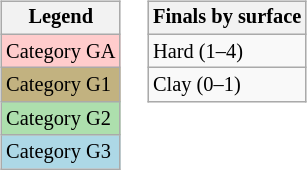<table>
<tr valign=top>
<td><br><table class="wikitable" style="font-size:85%;">
<tr>
<th>Legend</th>
</tr>
<tr bgcolor=#ffcccc>
<td>Category GA</td>
</tr>
<tr bgcolor=#C2B280>
<td>Category G1</td>
</tr>
<tr bgcolor="#ADDFAD">
<td>Category G2</td>
</tr>
<tr bgcolor="lightblue">
<td>Category G3</td>
</tr>
</table>
</td>
<td><br><table class="wikitable" style="font-size:85%">
<tr>
<th>Finals by surface</th>
</tr>
<tr>
<td>Hard (1–4)</td>
</tr>
<tr>
<td>Clay (0–1)</td>
</tr>
</table>
</td>
</tr>
</table>
